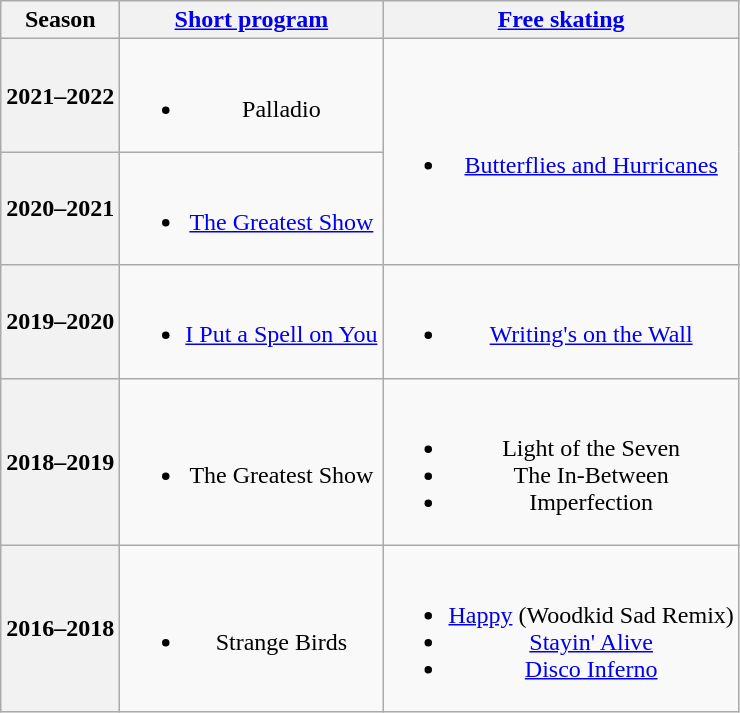<table class=wikitable style=text-align:center>
<tr>
<th>Season</th>
<th><a href='#'>Short program</a></th>
<th><a href='#'>Free skating</a></th>
</tr>
<tr>
<th>2021–2022 <br> </th>
<td><br><ul><li>Palladio <br> </li></ul></td>
<td rowspan=2><br><ul><li><a href='#'>Butterflies and Hurricanes</a> <br></li></ul></td>
</tr>
<tr>
<th>2020–2021 <br> </th>
<td><br><ul><li><a href='#'>The Greatest Show</a> <br> </li></ul></td>
</tr>
<tr>
<th>2019–2020 <br> </th>
<td><br><ul><li><a href='#'>I Put a Spell on You</a></li></ul></td>
<td><br><ul><li><a href='#'>Writing's on the Wall</a> <br></li></ul></td>
</tr>
<tr>
<th>2018–2019 <br> </th>
<td><br><ul><li>The Greatest Show <br></li></ul></td>
<td><br><ul><li>Light of the Seven <br></li><li>The In-Between <br></li><li>Imperfection <br></li></ul></td>
</tr>
<tr>
<th>2016–2018 <br> </th>
<td><br><ul><li>Strange Birds <br></li></ul></td>
<td><br><ul><li><a href='#'>Happy</a> (Woodkid Sad Remix) <br></li><li><a href='#'>Stayin' Alive</a> <br></li><li><a href='#'>Disco Inferno</a> <br></li></ul></td>
</tr>
</table>
